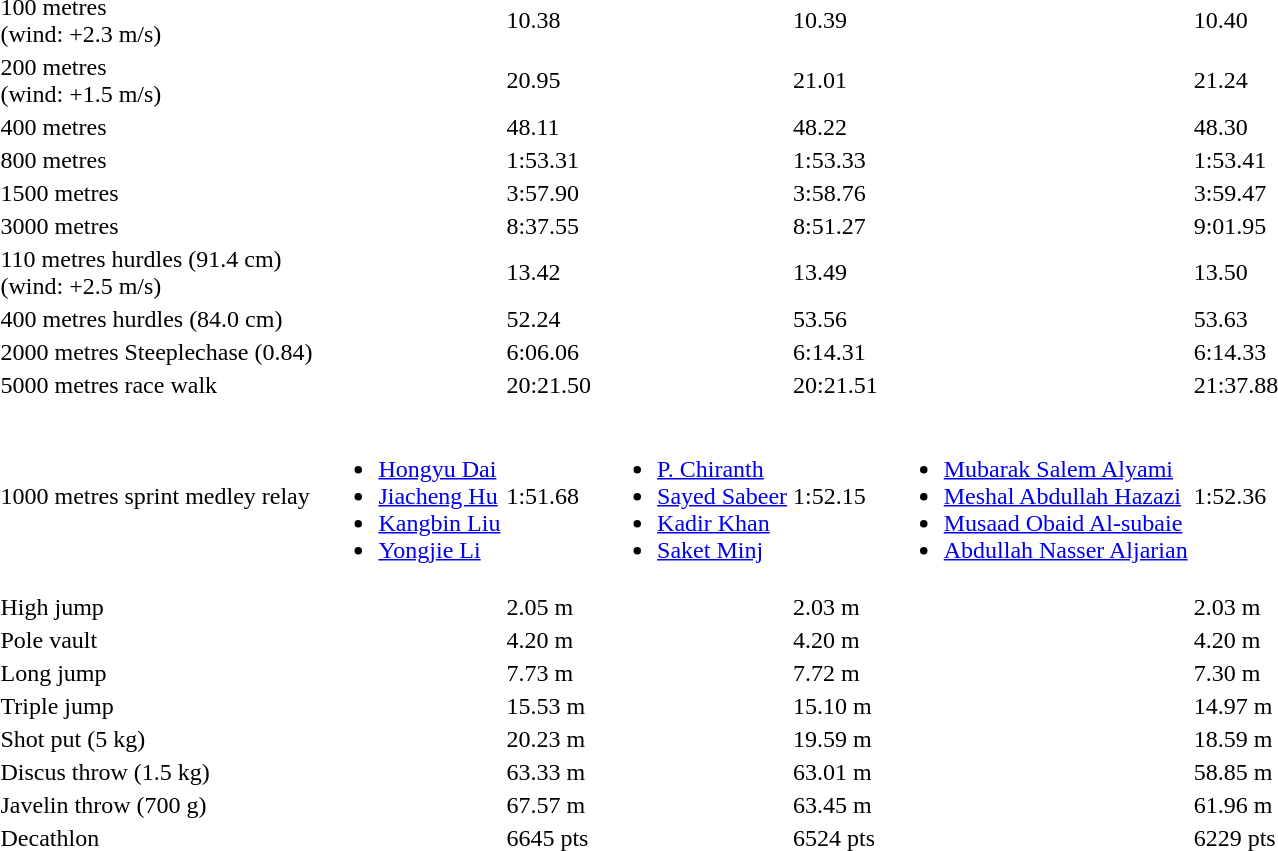<table>
<tr>
<td>100 metres<br>(wind: +2.3 m/s)</td>
<td></td>
<td>10.38</td>
<td></td>
<td>10.39</td>
<td></td>
<td>10.40</td>
</tr>
<tr>
<td>200 metres<br>(wind: +1.5 m/s)</td>
<td></td>
<td>20.95 </td>
<td></td>
<td>21.01</td>
<td></td>
<td>21.24</td>
</tr>
<tr>
<td>400 metres</td>
<td></td>
<td>48.11</td>
<td></td>
<td>48.22</td>
<td></td>
<td>48.30</td>
</tr>
<tr>
<td>800 metres</td>
<td></td>
<td>1:53.31</td>
<td></td>
<td>1:53.33</td>
<td></td>
<td>1:53.41</td>
</tr>
<tr>
<td>1500 metres</td>
<td></td>
<td>3:57.90</td>
<td></td>
<td>3:58.76</td>
<td></td>
<td>3:59.47</td>
</tr>
<tr>
<td>3000 metres</td>
<td></td>
<td>8:37.55</td>
<td></td>
<td>8:51.27</td>
<td></td>
<td>9:01.95</td>
</tr>
<tr>
<td>110 metres hurdles (91.4 cm)<br>(wind: +2.5 m/s)</td>
<td></td>
<td>13.42</td>
<td></td>
<td>13.49</td>
<td></td>
<td>13.50</td>
</tr>
<tr>
<td>400 metres hurdles (84.0 cm)</td>
<td></td>
<td>52.24</td>
<td></td>
<td>53.56</td>
<td></td>
<td>53.63</td>
</tr>
<tr>
<td>2000 metres Steeplechase (0.84)</td>
<td></td>
<td>6:06.06</td>
<td></td>
<td>6:14.31</td>
<td></td>
<td>6:14.33</td>
</tr>
<tr>
<td>5000 metres race walk</td>
<td></td>
<td>20:21.50 </td>
<td></td>
<td>20:21.51</td>
<td></td>
<td>21:37.88</td>
</tr>
<tr>
<td>1000 metres sprint medley relay</td>
<td valign=top><br><ul><li><a href='#'>Hongyu Dai</a></li><li><a href='#'>Jiacheng Hu</a></li><li><a href='#'>Kangbin Liu</a></li><li><a href='#'>Yongjie Li</a></li></ul></td>
<td>1:51.68 </td>
<td valign=top><br><ul><li><a href='#'>P. Chiranth</a></li><li><a href='#'>Sayed Sabeer</a></li><li><a href='#'>Kadir Khan</a></li><li><a href='#'>Saket Minj</a></li></ul></td>
<td>1:52.15</td>
<td valign=top><br><ul><li><a href='#'>Mubarak Salem Alyami</a></li><li><a href='#'>Meshal Abdullah Hazazi</a></li><li><a href='#'>Musaad Obaid Al-subaie</a></li><li><a href='#'>Abdullah Nasser Aljarian</a></li></ul></td>
<td>1:52.36</td>
</tr>
<tr>
<td>High jump</td>
<td></td>
<td>2.05 m</td>
<td></td>
<td>2.03 m</td>
<td></td>
<td>2.03 m</td>
</tr>
<tr>
<td>Pole vault</td>
<td></td>
<td>4.20 m</td>
<td></td>
<td>4.20 m</td>
<td></td>
<td>4.20 m</td>
</tr>
<tr>
<td>Long jump</td>
<td></td>
<td>7.73 m</td>
<td></td>
<td>7.72 m</td>
<td></td>
<td>7.30 m</td>
</tr>
<tr>
<td>Triple jump</td>
<td></td>
<td>15.53 m</td>
<td></td>
<td>15.10 m</td>
<td></td>
<td>14.97 m</td>
</tr>
<tr>
<td>Shot put (5 kg)</td>
<td></td>
<td>20.23 m</td>
<td></td>
<td>19.59 m</td>
<td></td>
<td>18.59 m</td>
</tr>
<tr>
<td>Discus throw (1.5 kg)</td>
<td></td>
<td>63.33 m</td>
<td></td>
<td>63.01 m</td>
<td></td>
<td>58.85 m</td>
</tr>
<tr>
<td>Javelin throw (700 g)</td>
<td></td>
<td>67.57 m</td>
<td></td>
<td>63.45 m</td>
<td></td>
<td>61.96 m</td>
</tr>
<tr>
<td>Decathlon</td>
<td></td>
<td>6645 pts</td>
<td></td>
<td>6524 pts</td>
<td></td>
<td>6229 pts</td>
</tr>
</table>
